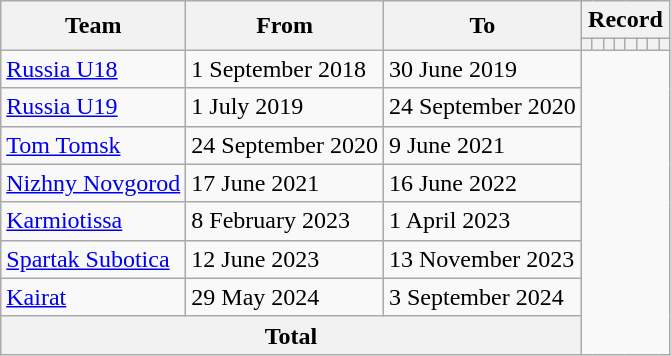<table class="wikitable" style="text-align: center">
<tr>
<th rowspan="2">Team</th>
<th rowspan="2">From</th>
<th rowspan="2">To</th>
<th colspan="8">Record</th>
</tr>
<tr>
<th></th>
<th></th>
<th></th>
<th></th>
<th></th>
<th></th>
<th></th>
<th></th>
</tr>
<tr>
<td align=left><a href='#'>Russia U18</a></td>
<td align=left>1 September 2018</td>
<td align=left>30 June 2019<br></td>
</tr>
<tr>
<td align=left><a href='#'>Russia U19</a></td>
<td align=left>1 July 2019</td>
<td align=left>24 September 2020<br></td>
</tr>
<tr>
<td align=left><a href='#'>Tom Tomsk</a></td>
<td align=left>24 September 2020</td>
<td align=left>9 June 2021<br></td>
</tr>
<tr>
<td align=left><a href='#'>Nizhny Novgorod</a></td>
<td align=left>17 June 2021</td>
<td align=left>16 June 2022<br></td>
</tr>
<tr>
<td align=left><a href='#'>Karmiotissa</a></td>
<td align=left>8 February 2023</td>
<td align=left>1 April 2023<br></td>
</tr>
<tr>
<td align=left><a href='#'>Spartak Subotica</a></td>
<td align=left>12 June 2023</td>
<td align=left>13 November 2023<br></td>
</tr>
<tr>
<td align=left><a href='#'>Kairat</a></td>
<td align=left>29 May 2024</td>
<td align=left>3 September 2024<br></td>
</tr>
<tr>
<th colspan="3">Total<br></th>
</tr>
</table>
